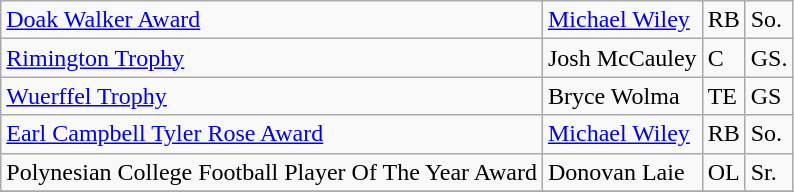<table class="wikitable">
<tr>
<td><a href='#'>Doak Walker Award</a></td>
<td><a href='#'>Michael Wiley</a></td>
<td>RB</td>
<td>So.</td>
</tr>
<tr>
<td><a href='#'>Rimington Trophy</a></td>
<td>Josh McCauley</td>
<td>C</td>
<td>GS.</td>
</tr>
<tr>
<td><a href='#'>Wuerffel Trophy</a></td>
<td>Bryce Wolma</td>
<td>TE</td>
<td>GS</td>
</tr>
<tr>
<td><a href='#'>Earl Campbell Tyler Rose Award</a></td>
<td><a href='#'>Michael Wiley</a></td>
<td>RB</td>
<td>So.</td>
</tr>
<tr>
<td>Polynesian College Football Player Of The Year Award</td>
<td>Donovan Laie</td>
<td>OL</td>
<td>Sr.</td>
</tr>
<tr>
</tr>
</table>
